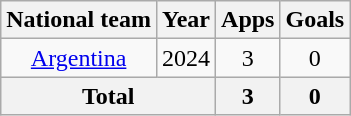<table class="wikitable" style="text-align:center">
<tr>
<th>National team</th>
<th>Year</th>
<th>Apps</th>
<th>Goals</th>
</tr>
<tr>
<td><a href='#'>Argentina</a></td>
<td>2024</td>
<td>3</td>
<td>0</td>
</tr>
<tr>
<th colspan="2">Total</th>
<th>3</th>
<th>0</th>
</tr>
</table>
